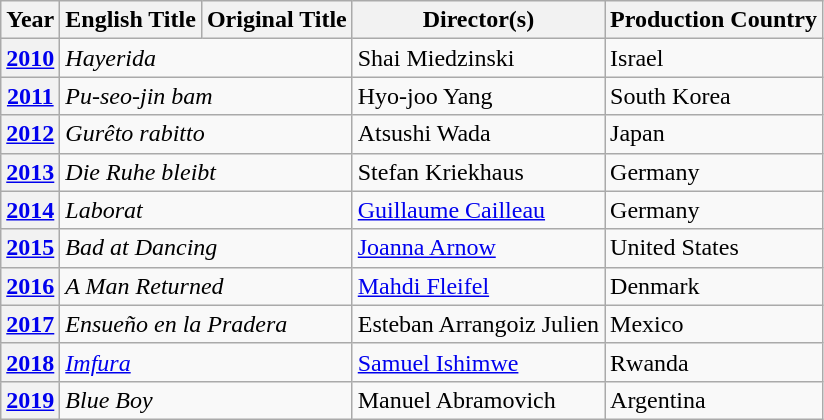<table class="wikitable">
<tr>
<th>Year</th>
<th>English Title</th>
<th>Original Title</th>
<th>Director(s)</th>
<th>Production Country</th>
</tr>
<tr>
<th><a href='#'>2010</a></th>
<td colspan="2"><em>Hayerida</em></td>
<td>Shai Miedzinski</td>
<td>Israel</td>
</tr>
<tr>
<th><a href='#'>2011</a></th>
<td colspan="2"><em>Pu-seo-jin bam</em></td>
<td>Hyo-joo Yang</td>
<td>South Korea</td>
</tr>
<tr>
<th><a href='#'>2012</a></th>
<td colspan="2"><em>Gurêto rabitto</em></td>
<td>Atsushi Wada</td>
<td>Japan</td>
</tr>
<tr>
<th><a href='#'>2013</a></th>
<td colspan="2"><em>Die Ruhe bleibt</em></td>
<td>Stefan Kriekhaus</td>
<td>Germany</td>
</tr>
<tr>
<th><a href='#'>2014</a></th>
<td colspan="2"><em>Laborat</em></td>
<td><a href='#'>Guillaume Cailleau</a></td>
<td>Germany</td>
</tr>
<tr>
<th><a href='#'>2015</a></th>
<td colspan="2"><em>Bad at Dancing</em></td>
<td><a href='#'>Joanna Arnow</a></td>
<td>United States</td>
</tr>
<tr>
<th><a href='#'>2016</a></th>
<td colspan="2"><em>A Man Returned</em></td>
<td><a href='#'>Mahdi Fleifel</a></td>
<td>Denmark</td>
</tr>
<tr>
<th><a href='#'>2017</a></th>
<td colspan="2"><em>Ensueño en la Pradera</em></td>
<td>Esteban Arrangoiz Julien</td>
<td>Mexico</td>
</tr>
<tr>
<th><a href='#'>2018</a></th>
<td colspan="2"><em><a href='#'>Imfura</a></em></td>
<td><a href='#'>Samuel Ishimwe</a></td>
<td>Rwanda</td>
</tr>
<tr>
<th><a href='#'>2019</a></th>
<td colspan="2"><em>Blue Boy</em></td>
<td>Manuel Abramovich</td>
<td>Argentina</td>
</tr>
</table>
